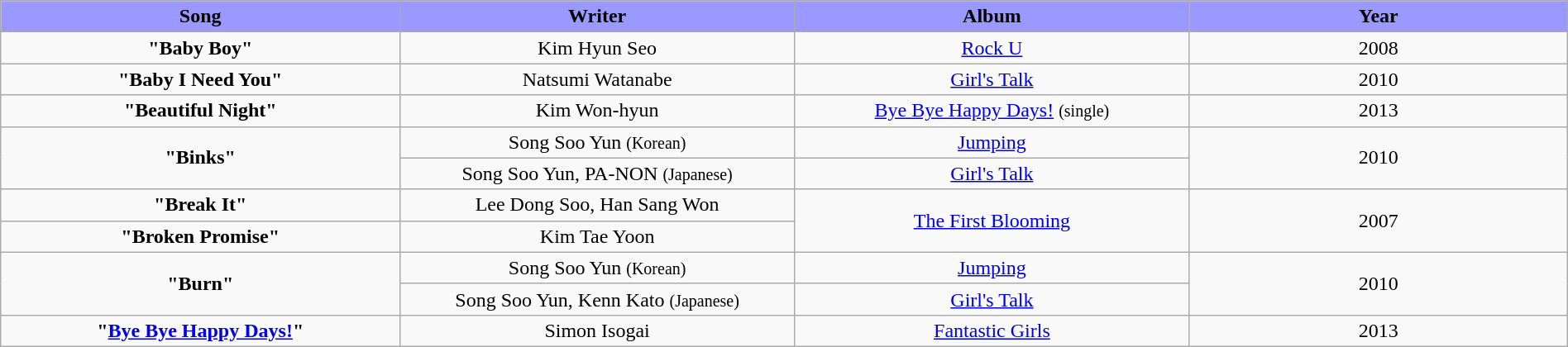<table class="wikitable" style="margin:0.5em auto; clear:both; text-align:center; width:100%">
<tr>
<th width="500" style="background: #99F;">Song</th>
<th width="500" style="background: #99F;">Writer</th>
<th width="500" style="background: #99F;">Album</th>
<th width="500" style="background: #99F;">Year</th>
</tr>
<tr>
<td><strong>"Baby Boy"</strong></td>
<td>Kim Hyun Seo</td>
<td><a href='#'>Rock U</a></td>
<td>2008</td>
</tr>
<tr>
<td><strong>"Baby I Need You"</strong></td>
<td>Natsumi Watanabe</td>
<td><a href='#'>Girl's Talk</a></td>
<td>2010</td>
</tr>
<tr>
<td><strong>"Beautiful Night"</strong></td>
<td>Kim Won-hyun</td>
<td><a href='#'>Bye Bye Happy Days!</a> <small>(single)</small></td>
<td>2013</td>
</tr>
<tr>
<td rowspan="2"><strong>"Binks"</strong></td>
<td>Song Soo Yun <small>(Korean)</small></td>
<td><a href='#'>Jumping</a></td>
<td rowspan="2">2010</td>
</tr>
<tr>
<td>Song Soo Yun, PA-NON <small>(Japanese)</small></td>
<td><a href='#'>Girl's Talk</a></td>
</tr>
<tr>
<td><strong>"Break It"</strong></td>
<td>Lee Dong Soo, Han Sang Won</td>
<td rowspan="2"><a href='#'>The First Blooming</a></td>
<td rowspan="2">2007</td>
</tr>
<tr>
<td><strong>"Broken Promise"</strong></td>
<td>Kim Tae Yoon</td>
</tr>
<tr>
<td rowspan="2"><strong>"Burn"</strong></td>
<td>Song Soo Yun <small>(Korean)</small></td>
<td><a href='#'>Jumping</a></td>
<td rowspan="2">2010</td>
</tr>
<tr>
<td>Song Soo Yun, Kenn Kato <small>(Japanese)</small></td>
<td><a href='#'>Girl's Talk</a></td>
</tr>
<tr>
<td><strong>"<a href='#'>Bye Bye Happy Days!</a>"</strong></td>
<td>Simon Isogai</td>
<td><a href='#'>Fantastic Girls</a></td>
<td>2013</td>
</tr>
</table>
